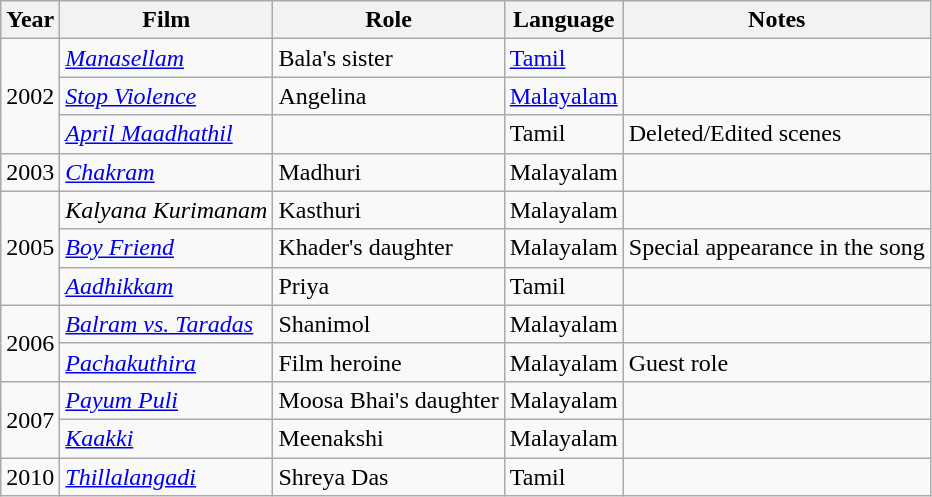<table class="wikitable sortable">
<tr>
<th>Year</th>
<th>Film</th>
<th>Role</th>
<th>Language</th>
<th>Notes</th>
</tr>
<tr>
<td rowspan="3">2002</td>
<td><em><a href='#'>Manasellam</a></em></td>
<td>Bala's sister</td>
<td><a href='#'>Tamil</a></td>
</tr>
<tr>
<td><em><a href='#'>Stop Violence</a></em></td>
<td>Angelina</td>
<td><a href='#'>Malayalam</a></td>
<td></td>
</tr>
<tr>
<td><em><a href='#'>April Maadhathil</a></em></td>
<td></td>
<td>Tamil</td>
<td>Deleted/Edited scenes</td>
</tr>
<tr>
<td>2003</td>
<td><em><a href='#'>Chakram</a></em></td>
<td>Madhuri</td>
<td>Malayalam</td>
<td></td>
</tr>
<tr>
<td rowspan="3">2005</td>
<td><em>Kalyana Kurimanam</em></td>
<td>Kasthuri</td>
<td>Malayalam</td>
<td></td>
</tr>
<tr>
<td><em><a href='#'>Boy Friend</a></em></td>
<td>Khader's daughter</td>
<td>Malayalam</td>
<td>Special appearance in the song</td>
</tr>
<tr>
<td><em><a href='#'>Aadhikkam</a></em></td>
<td>Priya</td>
<td>Tamil</td>
<td></td>
</tr>
<tr>
<td rowspan=2>2006</td>
<td><em><a href='#'>Balram vs. Taradas</a></em></td>
<td>Shanimol</td>
<td>Malayalam</td>
<td></td>
</tr>
<tr>
<td><em><a href='#'>Pachakuthira</a></em></td>
<td>Film heroine</td>
<td>Malayalam</td>
<td>Guest role</td>
</tr>
<tr>
<td rowspan="2">2007</td>
<td><em><a href='#'>Payum Puli</a></em></td>
<td>Moosa Bhai's daughter</td>
<td>Malayalam</td>
<td></td>
</tr>
<tr>
<td><em><a href='#'>Kaakki</a></em></td>
<td>Meenakshi</td>
<td>Malayalam</td>
<td></td>
</tr>
<tr>
<td>2010</td>
<td><em><a href='#'>Thillalangadi</a></em></td>
<td>Shreya Das</td>
<td>Tamil</td>
<td></td>
</tr>
</table>
